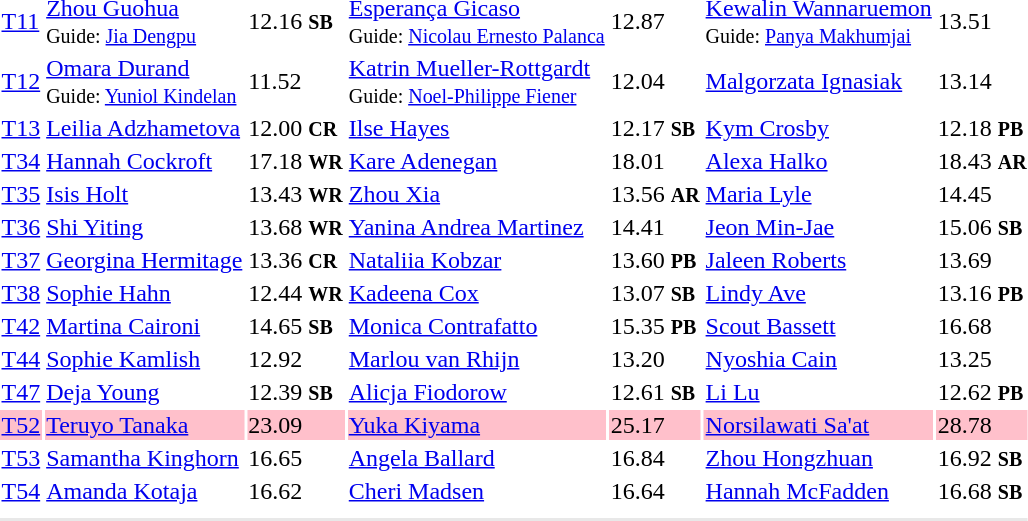<table>
<tr>
<td><a href='#'>T11</a></td>
<td><a href='#'>Zhou Guohua</a><br><small>Guide: <a href='#'>Jia Dengpu</a></small><br></td>
<td>12.16 <small><strong>SB</strong></small></td>
<td><a href='#'>Esperança Gicaso</a><br><small>Guide: <a href='#'>Nicolau Ernesto Palanca</a></small><br></td>
<td>12.87</td>
<td><a href='#'>Kewalin Wannaruemon</a><br><small>Guide: <a href='#'>Panya Makhumjai</a></small><br></td>
<td>13.51</td>
</tr>
<tr>
<td><a href='#'>T12</a></td>
<td><a href='#'>Omara Durand</a><br><small>Guide: <a href='#'>Yuniol Kindelan</a></small><br></td>
<td>11.52</td>
<td><a href='#'>Katrin Mueller-Rottgardt</a><br><small>Guide: <a href='#'>Noel-Philippe Fiener</a></small><br></td>
<td>12.04</td>
<td><a href='#'>Malgorzata Ignasiak</a><br></td>
<td>13.14</td>
</tr>
<tr>
<td><a href='#'>T13</a></td>
<td><a href='#'>Leilia Adzhametova</a><br></td>
<td>12.00 <small><strong>CR</strong></small></td>
<td><a href='#'>Ilse Hayes</a><br></td>
<td>12.17 <small><strong>SB</strong></small></td>
<td><a href='#'>Kym Crosby</a><br></td>
<td>12.18 <small><strong>PB</strong></small></td>
</tr>
<tr>
<td><a href='#'>T34</a></td>
<td><a href='#'>Hannah Cockroft</a><br></td>
<td>17.18 <small><strong>WR</strong></small></td>
<td><a href='#'>Kare Adenegan</a><br></td>
<td>18.01</td>
<td><a href='#'>Alexa Halko</a><br></td>
<td>18.43 <small><strong>AR</strong></small></td>
</tr>
<tr>
<td><a href='#'>T35</a></td>
<td><a href='#'>Isis Holt</a><br></td>
<td>13.43 <small><strong>WR</strong></small></td>
<td><a href='#'>Zhou Xia</a><br></td>
<td>13.56 <small><strong>AR</strong></small></td>
<td><a href='#'>Maria Lyle</a><br></td>
<td>14.45</td>
</tr>
<tr>
<td><a href='#'>T36</a></td>
<td><a href='#'>Shi Yiting</a><br></td>
<td>13.68 <small><strong>WR</strong></small></td>
<td><a href='#'>Yanina Andrea Martinez</a><br></td>
<td>14.41</td>
<td><a href='#'>Jeon Min-Jae</a><br></td>
<td>15.06 <small><strong>SB</strong></small></td>
</tr>
<tr>
<td><a href='#'>T37</a></td>
<td><a href='#'>Georgina Hermitage</a><br></td>
<td>13.36 <small><strong>CR</strong></small></td>
<td><a href='#'>Nataliia Kobzar</a><br></td>
<td>13.60 <small><strong>PB</strong></small></td>
<td><a href='#'>Jaleen Roberts</a><br></td>
<td>13.69</td>
</tr>
<tr>
<td><a href='#'>T38</a></td>
<td><a href='#'>Sophie Hahn</a><br></td>
<td>12.44 <small><strong>WR</strong></small></td>
<td><a href='#'>Kadeena Cox</a><br></td>
<td>13.07 <small><strong>SB</strong></small></td>
<td><a href='#'>Lindy Ave</a><br></td>
<td>13.16 <small><strong>PB</strong></small></td>
</tr>
<tr>
<td><a href='#'>T42</a></td>
<td><a href='#'>Martina Caironi</a><br></td>
<td>14.65 <small><strong>SB</strong></small></td>
<td><a href='#'>Monica Contrafatto</a><br></td>
<td>15.35 <small><strong>PB</strong></small></td>
<td><a href='#'>Scout Bassett</a><br></td>
<td>16.68</td>
</tr>
<tr>
<td><a href='#'>T44</a></td>
<td><a href='#'>Sophie Kamlish</a><br></td>
<td>12.92</td>
<td><a href='#'>Marlou van Rhijn</a><br></td>
<td>13.20</td>
<td><a href='#'>Nyoshia Cain</a><br></td>
<td>13.25</td>
</tr>
<tr>
<td><a href='#'>T47</a></td>
<td><a href='#'>Deja Young</a><br></td>
<td>12.39 <small><strong>SB</strong></small></td>
<td><a href='#'>Alicja Fiodorow</a><br></td>
<td>12.61 <small><strong>SB</strong></small></td>
<td><a href='#'>Li Lu</a><br></td>
<td>12.62 <small><strong>PB</strong></small></td>
</tr>
<tr bgcolor="#FFC0CB">
<td><a href='#'>T52</a></td>
<td><a href='#'>Teruyo Tanaka</a><br></td>
<td>23.09</td>
<td><a href='#'>Yuka Kiyama</a><br></td>
<td>25.17</td>
<td><a href='#'>Norsilawati Sa'at</a><br></td>
<td>28.78</td>
</tr>
<tr>
<td><a href='#'>T53</a></td>
<td><a href='#'>Samantha Kinghorn</a><br></td>
<td>16.65</td>
<td><a href='#'>Angela Ballard</a><br></td>
<td>16.84</td>
<td><a href='#'>Zhou Hongzhuan</a><br></td>
<td>16.92 <small><strong>SB</strong></small></td>
</tr>
<tr>
<td><a href='#'>T54</a></td>
<td><a href='#'>Amanda Kotaja</a><br></td>
<td>16.62</td>
<td><a href='#'>Cheri Madsen</a><br></td>
<td>16.64</td>
<td><a href='#'>Hannah McFadden</a><br></td>
<td>16.68 <small><strong>SB</strong></small></td>
</tr>
<tr>
<td colspan=7></td>
</tr>
<tr>
</tr>
<tr bgcolor= e8e8e8>
<td colspan=7></td>
</tr>
</table>
